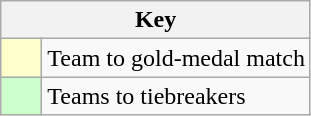<table class="wikitable" style="text-align: center;">
<tr>
<th colspan=2>Key</th>
</tr>
<tr>
<td style="background:#ffffcc; width:20px;"></td>
<td align=left>Team to gold-medal match</td>
</tr>
<tr>
<td style="background:#ccffcc; width:20px;"></td>
<td align=left>Teams to tiebreakers</td>
</tr>
</table>
